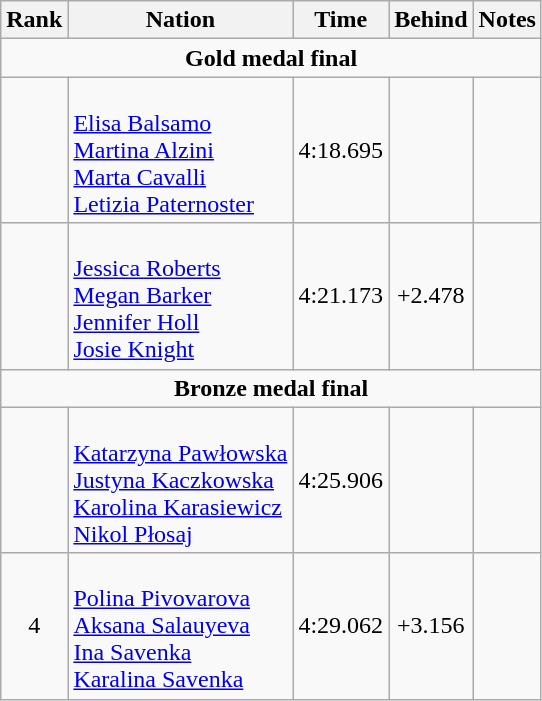<table class="wikitable" style="text-align:center">
<tr>
<th>Rank</th>
<th>Nation</th>
<th>Time</th>
<th>Behind</th>
<th>Notes</th>
</tr>
<tr>
<td colspan=5><strong>Gold medal final</strong></td>
</tr>
<tr>
<td></td>
<td align=left><br><a href='#'>Elisa Balsamo</a><br><a href='#'>Martina Alzini</a><br><a href='#'>Marta Cavalli</a><br><a href='#'>Letizia Paternoster</a></td>
<td>4:18.695</td>
<td></td>
<td></td>
</tr>
<tr>
<td></td>
<td align=left><br><a href='#'>Jessica Roberts</a><br><a href='#'>Megan Barker</a><br><a href='#'>Jennifer Holl</a><br><a href='#'>Josie Knight</a></td>
<td>4:21.173</td>
<td>+2.478</td>
<td></td>
</tr>
<tr>
<td colspan=5><strong>Bronze medal final</strong></td>
</tr>
<tr>
<td></td>
<td align=left><br><a href='#'>Katarzyna Pawłowska</a><br><a href='#'>Justyna Kaczkowska</a><br><a href='#'>Karolina Karasiewicz</a><br><a href='#'>Nikol Płosaj</a></td>
<td>4:25.906</td>
<td></td>
<td></td>
</tr>
<tr>
<td>4</td>
<td align=left><br><a href='#'>Polina Pivovarova</a><br><a href='#'>Aksana Salauyeva</a><br><a href='#'>Ina Savenka</a><br><a href='#'>Karalina Savenka</a></td>
<td>4:29.062</td>
<td>+3.156</td>
<td></td>
</tr>
</table>
